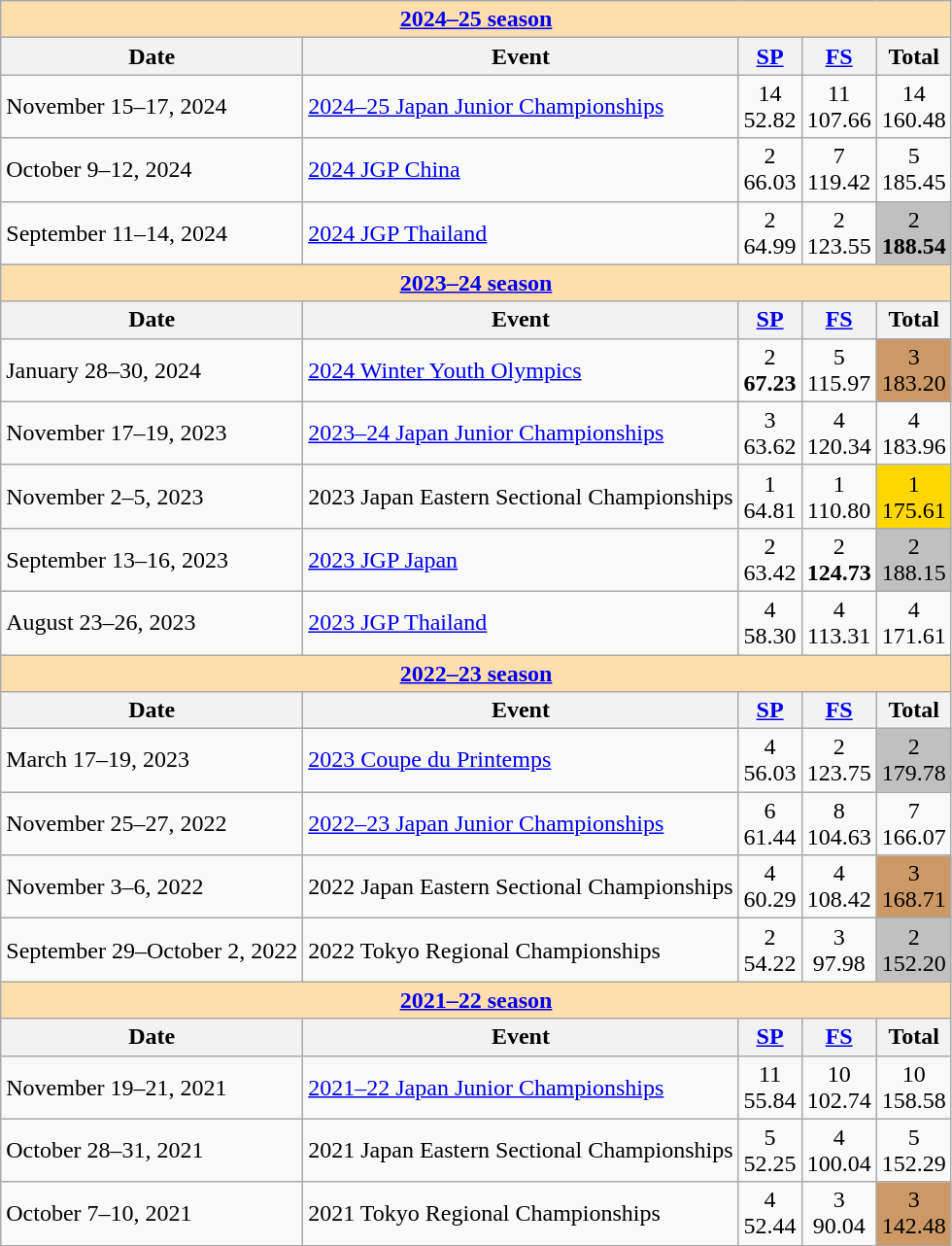<table class="wikitable">
<tr>
<th colspan="5" style="background-color: #ffdead; "align=center"><a href='#'>2024–25 season</a></th>
</tr>
<tr>
<th>Date</th>
<th>Event</th>
<th><a href='#'>SP</a></th>
<th><a href='#'>FS</a></th>
<th>Total</th>
</tr>
<tr>
<td>November 15–17, 2024</td>
<td><a href='#'>2024–25 Japan Junior Championships</a></td>
<td align=center>14 <br> 52.82</td>
<td align=center>11 <br> 107.66</td>
<td align=center>14 <br> 160.48</td>
</tr>
<tr>
<td>October 9–12, 2024</td>
<td><a href='#'>2024 JGP China</a></td>
<td align=center>2 <br> 66.03</td>
<td align=center>7 <br> 119.42</td>
<td align=center>5 <br> 185.45</td>
</tr>
<tr>
<td>September 11–14, 2024</td>
<td><a href='#'>2024 JGP Thailand</a></td>
<td align=center>2 <br> 64.99</td>
<td align=center>2 <br> 123.55</td>
<td align=center bgcolor=silver>2 <br> <strong>188.54</strong></td>
</tr>
<tr>
<th style="background-color: #ffdead; " colspan=6 align=center><a href='#'>2023–24 season</a></th>
</tr>
<tr>
<th>Date</th>
<th>Event</th>
<th><a href='#'>SP</a></th>
<th><a href='#'>FS</a></th>
<th>Total</th>
</tr>
<tr>
<td>January 28–30, 2024</td>
<td><a href='#'>2024 Winter Youth Olympics</a></td>
<td align=center>2 <br> <strong>67.23</strong></td>
<td align=center>5 <br> 115.97</td>
<td align=center bgcolor=cc9966>3 <br> 183.20</td>
</tr>
<tr>
<td>November 17–19, 2023</td>
<td><a href='#'>2023–24 Japan Junior Championships</a></td>
<td align=center>3 <br> 63.62</td>
<td align=center>4 <br> 120.34</td>
<td align=center>4 <br> 183.96</td>
</tr>
<tr>
<td>November 2–5, 2023</td>
<td>2023 Japan Eastern Sectional Championships</td>
<td align=center>1 <br> 64.81</td>
<td align=center>1 <br> 110.80</td>
<td align=center bgcolor=gold>1 <br> 175.61</td>
</tr>
<tr>
<td>September 13–16, 2023</td>
<td><a href='#'>2023 JGP Japan</a></td>
<td align=center>2 <br> 63.42</td>
<td align=center>2 <br> <strong>124.73</strong></td>
<td align=center bgcolor=silver>2 <br> 188.15</td>
</tr>
<tr>
<td>August 23–26, 2023</td>
<td><a href='#'>2023 JGP Thailand</a></td>
<td align=center>4 <br> 58.30</td>
<td align=center>4 <br> 113.31</td>
<td align=center>4 <br> 171.61</td>
</tr>
<tr>
<th style="background-color: #ffdead; " colspan=6 align=center><a href='#'>2022–23 season</a></th>
</tr>
<tr>
<th>Date</th>
<th>Event</th>
<th><a href='#'>SP</a></th>
<th><a href='#'>FS</a></th>
<th>Total</th>
</tr>
<tr>
<td>March 17–19, 2023</td>
<td><a href='#'>2023 Coupe du Printemps</a></td>
<td align=center>4 <br> 56.03</td>
<td align=center>2 <br> 123.75</td>
<td align=center bgcolor=silver>2 <br> 179.78</td>
</tr>
<tr>
<td>November 25–27, 2022</td>
<td><a href='#'>2022–23 Japan Junior Championships</a></td>
<td align=center>6 <br> 61.44</td>
<td align=center>8 <br> 104.63</td>
<td align=center>7 <br> 166.07</td>
</tr>
<tr>
<td>November 3–6, 2022</td>
<td>2022 Japan Eastern Sectional Championships</td>
<td align=center>4 <br> 60.29</td>
<td align=center>4 <br> 108.42</td>
<td align=center bgcolor=cc9966>3 <br> 168.71</td>
</tr>
<tr>
<td>September 29–October 2, 2022</td>
<td>2022 Tokyo Regional Championships</td>
<td align=center>2 <br> 54.22</td>
<td align=center>3 <br> 97.98</td>
<td align=center bgcolor=silver>2 <br> 152.20</td>
</tr>
<tr>
<th style="background-color: #ffdead; " colspan=6 align=center><a href='#'>2021–22 season</a></th>
</tr>
<tr>
<th>Date</th>
<th>Event</th>
<th><a href='#'>SP</a></th>
<th><a href='#'>FS</a></th>
<th>Total</th>
</tr>
<tr>
<td>November 19–21, 2021</td>
<td><a href='#'>2021–22 Japan Junior Championships</a></td>
<td align=center>11 <br> 55.84</td>
<td align=center>10 <br> 102.74</td>
<td align=center>10 <br> 158.58</td>
</tr>
<tr>
<td>October 28–31, 2021</td>
<td>2021 Japan Eastern Sectional Championships</td>
<td align=center>5 <br> 52.25</td>
<td align=center>4 <br> 100.04</td>
<td align=center>5 <br> 152.29</td>
</tr>
<tr>
<td>October 7–10, 2021</td>
<td>2021 Tokyo Regional Championships</td>
<td align=center>4 <br> 52.44</td>
<td align=center>3 <br> 90.04</td>
<td align=center bgcolor=cc9966>3 <br> 142.48</td>
</tr>
</table>
